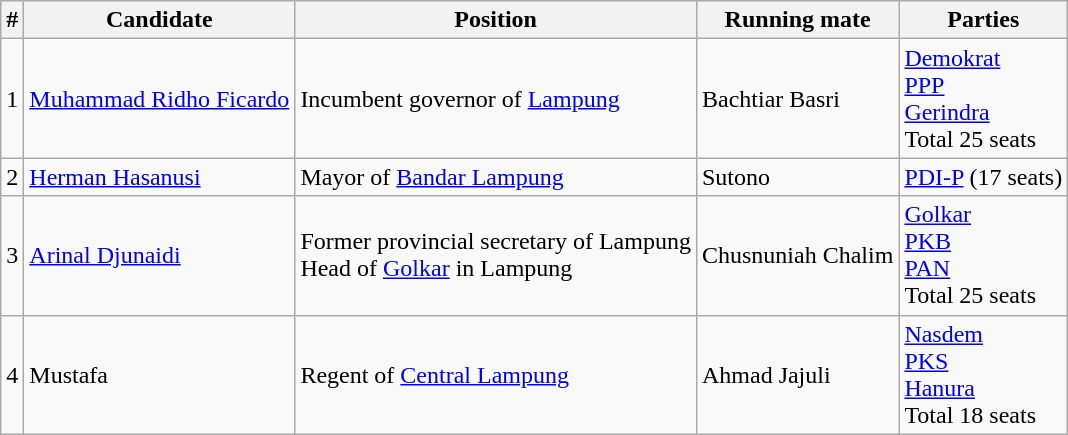<table class="wikitable">
<tr>
<th>#</th>
<th>Candidate</th>
<th>Position</th>
<th>Running mate</th>
<th>Parties</th>
</tr>
<tr>
<td>1</td>
<td><a href='#'>Muhammad Ridho Ficardo</a></td>
<td>Incumbent governor of <a href='#'>Lampung</a></td>
<td>Bachtiar Basri</td>
<td><a href='#'>Demokrat</a><br><a href='#'>PPP</a><br><a href='#'>Gerindra</a><br>Total 25 seats</td>
</tr>
<tr>
<td>2</td>
<td><a href='#'>Herman Hasanusi</a></td>
<td>Mayor of <a href='#'>Bandar Lampung</a></td>
<td>Sutono</td>
<td><a href='#'>PDI-P</a> (17 seats)</td>
</tr>
<tr>
<td>3</td>
<td><a href='#'>Arinal Djunaidi</a></td>
<td>Former provincial secretary of Lampung<br>Head of <a href='#'>Golkar</a> in Lampung</td>
<td>Chusnuniah Chalim</td>
<td><a href='#'>Golkar</a><br><a href='#'>PKB</a><br><a href='#'>PAN</a><br>Total 25 seats</td>
</tr>
<tr>
<td>4</td>
<td>Mustafa</td>
<td>Regent of <a href='#'>Central Lampung</a></td>
<td>Ahmad Jajuli</td>
<td><a href='#'>Nasdem</a><br><a href='#'>PKS</a><br><a href='#'>Hanura</a><br>Total 18 seats</td>
</tr>
</table>
